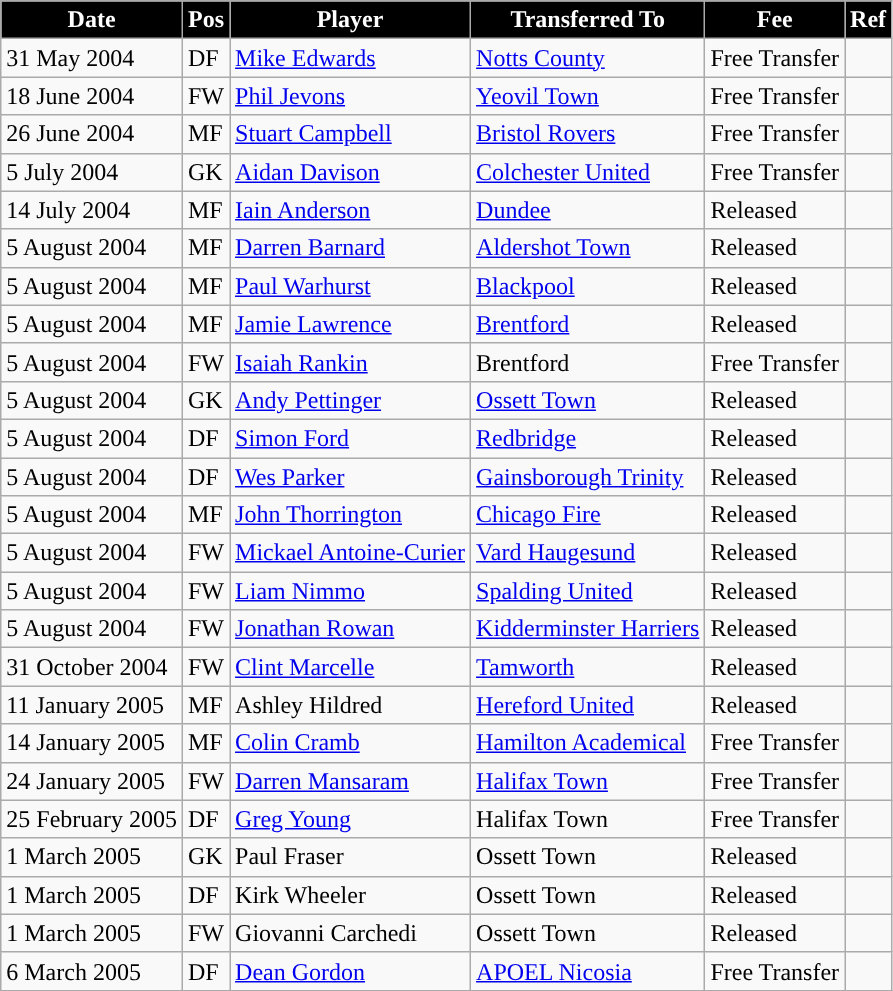<table class="wikitable plainrowheaders sortable">
<tr>
<th style="background:#000000; color:#FFFFFF; ">Date</th>
<th style="background:#000000; color:#FFFFff; ">Pos</th>
<th style="background:#000000; color:#FFFFff; ">Player</th>
<th style="background:#000000; color:#FFFFff; ">Transferred To</th>
<th style="background:#000000; color:#FFFFff; ">Fee</th>
<th style="background:#000000; color:#FFFFff; ">Ref</th>
</tr>
<tr>
<td>31 May 2004</td>
<td>DF</td>
<td> <a href='#'>Mike Edwards</a></td>
<td> <a href='#'>Notts County</a></td>
<td>Free Transfer</td>
<td></td>
</tr>
<tr>
<td>18 June 2004</td>
<td>FW</td>
<td> <a href='#'>Phil Jevons</a></td>
<td> <a href='#'>Yeovil Town</a></td>
<td>Free Transfer</td>
<td></td>
</tr>
<tr>
<td>26 June 2004</td>
<td>MF</td>
<td> <a href='#'>Stuart Campbell</a></td>
<td> <a href='#'>Bristol Rovers</a></td>
<td>Free Transfer</td>
<td></td>
</tr>
<tr>
<td>5 July 2004</td>
<td>GK</td>
<td> <a href='#'>Aidan Davison</a></td>
<td> <a href='#'>Colchester United</a></td>
<td>Free Transfer</td>
<td></td>
</tr>
<tr>
<td>14 July 2004</td>
<td>MF</td>
<td> <a href='#'>Iain Anderson</a></td>
<td> <a href='#'>Dundee</a></td>
<td>Released</td>
<td></td>
</tr>
<tr>
<td>5 August 2004</td>
<td>MF</td>
<td> <a href='#'>Darren Barnard</a></td>
<td> <a href='#'>Aldershot Town</a></td>
<td>Released</td>
<td></td>
</tr>
<tr>
<td>5 August 2004</td>
<td>MF</td>
<td> <a href='#'>Paul Warhurst</a></td>
<td> <a href='#'>Blackpool</a></td>
<td>Released</td>
<td></td>
</tr>
<tr>
<td>5 August 2004</td>
<td>MF</td>
<td> <a href='#'>Jamie Lawrence</a></td>
<td> <a href='#'>Brentford</a></td>
<td>Released</td>
<td></td>
</tr>
<tr>
<td>5 August 2004</td>
<td>FW</td>
<td> <a href='#'>Isaiah Rankin</a></td>
<td> Brentford</td>
<td>Free Transfer</td>
<td></td>
</tr>
<tr>
<td>5 August 2004</td>
<td>GK</td>
<td> <a href='#'>Andy Pettinger</a></td>
<td> <a href='#'>Ossett Town</a></td>
<td>Released</td>
<td></td>
</tr>
<tr>
<td>5 August 2004</td>
<td>DF</td>
<td> <a href='#'>Simon Ford</a></td>
<td> <a href='#'>Redbridge</a></td>
<td>Released</td>
<td></td>
</tr>
<tr>
<td>5 August 2004</td>
<td>DF</td>
<td> <a href='#'>Wes Parker</a></td>
<td> <a href='#'>Gainsborough Trinity</a></td>
<td>Released</td>
<td></td>
</tr>
<tr>
<td>5 August 2004</td>
<td>MF</td>
<td> <a href='#'>John Thorrington</a></td>
<td> <a href='#'>Chicago Fire</a></td>
<td>Released</td>
<td></td>
</tr>
<tr>
<td>5 August 2004</td>
<td>FW</td>
<td> <a href='#'>Mickael Antoine-Curier</a></td>
<td> <a href='#'>Vard Haugesund</a></td>
<td>Released</td>
<td></td>
</tr>
<tr>
<td>5 August 2004</td>
<td>FW</td>
<td> <a href='#'>Liam Nimmo</a></td>
<td> <a href='#'>Spalding United</a></td>
<td>Released</td>
<td></td>
</tr>
<tr>
<td>5 August 2004</td>
<td>FW</td>
<td> <a href='#'>Jonathan Rowan</a></td>
<td> <a href='#'>Kidderminster Harriers</a></td>
<td>Released</td>
<td></td>
</tr>
<tr>
<td>31 October 2004</td>
<td>FW</td>
<td> <a href='#'>Clint Marcelle</a></td>
<td> <a href='#'>Tamworth</a></td>
<td>Released</td>
<td></td>
</tr>
<tr>
<td>11 January 2005</td>
<td>MF</td>
<td> Ashley Hildred</td>
<td> <a href='#'>Hereford United</a></td>
<td>Released</td>
<td></td>
</tr>
<tr>
<td>14 January 2005</td>
<td>MF</td>
<td> <a href='#'>Colin Cramb</a></td>
<td> <a href='#'>Hamilton Academical</a></td>
<td>Free Transfer</td>
<td></td>
</tr>
<tr>
<td>24 January 2005</td>
<td>FW</td>
<td> <a href='#'>Darren Mansaram</a></td>
<td> <a href='#'>Halifax Town</a></td>
<td>Free Transfer</td>
<td></td>
</tr>
<tr>
<td>25 February 2005</td>
<td>DF</td>
<td> <a href='#'>Greg Young</a></td>
<td> Halifax Town</td>
<td>Free Transfer</td>
<td></td>
</tr>
<tr>
<td>1 March 2005</td>
<td>GK</td>
<td> Paul Fraser</td>
<td> Ossett Town</td>
<td>Released</td>
<td></td>
</tr>
<tr>
<td>1 March 2005</td>
<td>DF</td>
<td> Kirk Wheeler</td>
<td> Ossett Town</td>
<td>Released</td>
<td></td>
</tr>
<tr>
<td>1 March 2005</td>
<td>FW</td>
<td> Giovanni Carchedi</td>
<td> Ossett Town</td>
<td>Released</td>
<td></td>
</tr>
<tr>
<td>6 March 2005</td>
<td>DF</td>
<td> <a href='#'>Dean Gordon</a></td>
<td> <a href='#'>APOEL Nicosia</a></td>
<td>Free Transfer</td>
<td></td>
</tr>
</table>
